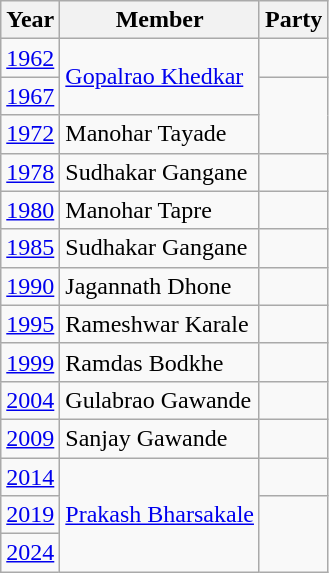<table class = wikitable>
<tr>
<th>Year</th>
<th>Member</th>
<th colspan=2>Party</th>
</tr>
<tr>
<td><a href='#'>1962</a></td>
<td rowspan=2><a href='#'>Gopalrao Khedkar</a></td>
<td></td>
</tr>
<tr>
<td><a href='#'>1967</a></td>
</tr>
<tr>
<td><a href='#'>1972</a></td>
<td>Manohar Tayade</td>
</tr>
<tr>
<td><a href='#'>1978</a></td>
<td>Sudhakar Gangane</td>
<td></td>
</tr>
<tr>
<td><a href='#'>1980</a></td>
<td>Manohar Tapre</td>
</tr>
<tr>
<td><a href='#'>1985</a></td>
<td>Sudhakar Gangane</td>
<td></td>
</tr>
<tr>
<td><a href='#'>1990</a></td>
<td>Jagannath Dhone</td>
<td></td>
</tr>
<tr>
<td><a href='#'>1995</a></td>
<td>Rameshwar Karale</td>
</tr>
<tr>
<td><a href='#'>1999</a></td>
<td>Ramdas Bodkhe</td>
<td></td>
</tr>
<tr>
<td><a href='#'>2004</a></td>
<td>Gulabrao Gawande</td>
<td></td>
</tr>
<tr>
<td><a href='#'>2009</a></td>
<td>Sanjay Gawande</td>
</tr>
<tr>
<td><a href='#'>2014</a></td>
<td rowspan=3><a href='#'>Prakash Bharsakale</a></td>
<td></td>
</tr>
<tr>
<td><a href='#'>2019</a></td>
</tr>
<tr>
<td><a href='#'>2024</a></td>
</tr>
</table>
